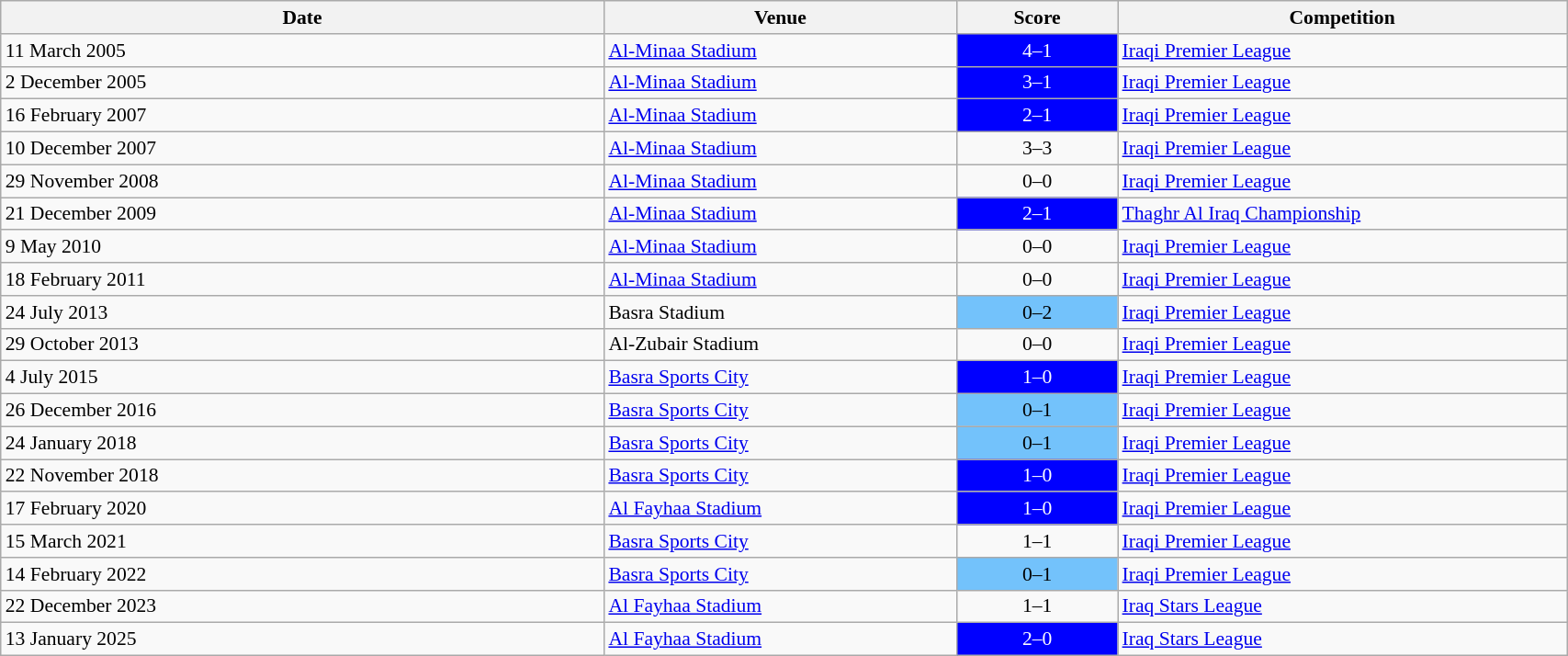<table class="wikitable" style="font-size:90%" width=90%;>
<tr>
<th width=150>Date</th>
<th width=85>Venue</th>
<th width=35>Score</th>
<th width=110>Competition</th>
</tr>
<tr>
<td>11 March 2005</td>
<td><a href='#'>Al-Minaa Stadium</a></td>
<td align="center" style="background-color: blue; color: white">4–1</td>
<td><a href='#'>Iraqi Premier League</a></td>
</tr>
<tr>
<td>2 December 2005</td>
<td><a href='#'>Al-Minaa Stadium</a></td>
<td align="center" style="background-color: blue; color: white">3–1</td>
<td><a href='#'>Iraqi Premier League</a></td>
</tr>
<tr>
<td>16 February 2007</td>
<td><a href='#'>Al-Minaa Stadium</a></td>
<td align="center" style="background-color: blue; color: white">2–1</td>
<td><a href='#'>Iraqi Premier League</a></td>
</tr>
<tr>
<td>10 December 2007</td>
<td><a href='#'>Al-Minaa Stadium</a></td>
<td align="center">3–3</td>
<td><a href='#'>Iraqi Premier League</a></td>
</tr>
<tr>
<td>29 November 2008</td>
<td><a href='#'>Al-Minaa Stadium</a></td>
<td align="center">0–0</td>
<td><a href='#'>Iraqi Premier League</a></td>
</tr>
<tr>
<td>21 December 2009</td>
<td><a href='#'>Al-Minaa Stadium</a></td>
<td align="center" style="background-color: blue; color: white">2–1</td>
<td><a href='#'>Thaghr Al Iraq Championship</a></td>
</tr>
<tr>
<td>9 May 2010</td>
<td><a href='#'>Al-Minaa Stadium</a></td>
<td align="center">0–0</td>
<td><a href='#'>Iraqi Premier League</a></td>
</tr>
<tr>
<td>18 February 2011</td>
<td><a href='#'>Al-Minaa Stadium</a></td>
<td align="center">0–0</td>
<td><a href='#'>Iraqi Premier League</a></td>
</tr>
<tr>
<td>24 July 2013</td>
<td>Basra Stadium</td>
<td align="center" style="background:#73C2FB">0–2</td>
<td><a href='#'>Iraqi Premier League</a></td>
</tr>
<tr>
<td>29 October 2013</td>
<td>Al-Zubair Stadium</td>
<td align="center">0–0</td>
<td><a href='#'>Iraqi Premier League</a></td>
</tr>
<tr>
<td>4 July 2015</td>
<td><a href='#'>Basra Sports City</a></td>
<td align="center" style="background-color: blue; color: white">1–0</td>
<td><a href='#'>Iraqi Premier League</a></td>
</tr>
<tr>
<td>26 December 2016</td>
<td><a href='#'>Basra Sports City</a></td>
<td align="center" style="background:#73C2FB">0–1</td>
<td><a href='#'>Iraqi Premier League</a></td>
</tr>
<tr>
<td>24 January 2018</td>
<td><a href='#'>Basra Sports City</a></td>
<td align="center" style="background:#73C2FB">0–1</td>
<td><a href='#'>Iraqi Premier League</a></td>
</tr>
<tr>
<td>22 November 2018</td>
<td><a href='#'>Basra Sports City</a></td>
<td align="center" style="background-color: blue; color: white">1–0</td>
<td><a href='#'>Iraqi Premier League</a></td>
</tr>
<tr>
<td>17 February 2020</td>
<td><a href='#'>Al Fayhaa Stadium</a></td>
<td align="center" style="background-color: blue; color: white">1–0</td>
<td><a href='#'>Iraqi Premier League</a></td>
</tr>
<tr>
<td>15 March 2021</td>
<td><a href='#'>Basra Sports City</a></td>
<td align="center">1–1</td>
<td><a href='#'>Iraqi Premier League</a></td>
</tr>
<tr>
<td>14 February 2022</td>
<td><a href='#'>Basra Sports City</a></td>
<td align="center" style="background:#73C2FB">0–1</td>
<td><a href='#'>Iraqi Premier League</a></td>
</tr>
<tr>
<td>22 December 2023</td>
<td><a href='#'>Al Fayhaa Stadium</a></td>
<td align="center">1–1</td>
<td><a href='#'>Iraq Stars League</a></td>
</tr>
<tr>
<td>13 January 2025</td>
<td><a href='#'>Al Fayhaa Stadium</a></td>
<td align="center" style="background-color: blue; color: white">2–0</td>
<td><a href='#'>Iraq Stars League</a></td>
</tr>
</table>
